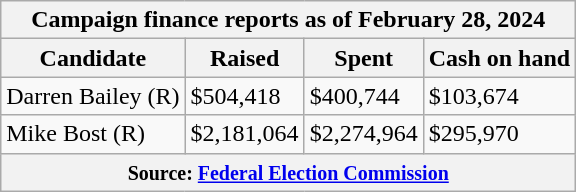<table class="wikitable sortable">
<tr>
<th colspan=4>Campaign finance reports as of February 28, 2024</th>
</tr>
<tr style="text-align:center;">
<th>Candidate</th>
<th>Raised</th>
<th>Spent</th>
<th>Cash on hand</th>
</tr>
<tr>
<td>Darren Bailey (R)</td>
<td>$504,418</td>
<td>$400,744</td>
<td>$103,674</td>
</tr>
<tr>
<td>Mike Bost (R)</td>
<td>$2,181,064</td>
<td>$2,274,964</td>
<td>$295,970</td>
</tr>
<tr>
<th colspan="4"><small>Source: <a href='#'>Federal Election Commission</a></small></th>
</tr>
</table>
